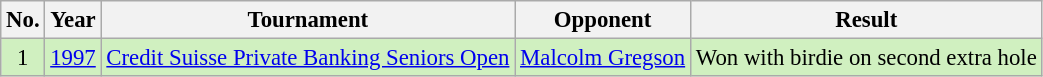<table class="wikitable" style="font-size:95%;">
<tr>
<th>No.</th>
<th>Year</th>
<th>Tournament</th>
<th>Opponent</th>
<th>Result</th>
</tr>
<tr style="background:#D0F0C0;">
<td align=center>1</td>
<td><a href='#'>1997</a></td>
<td><a href='#'>Credit Suisse Private Banking Seniors Open</a></td>
<td> <a href='#'>Malcolm Gregson</a></td>
<td>Won with birdie on second extra hole</td>
</tr>
</table>
